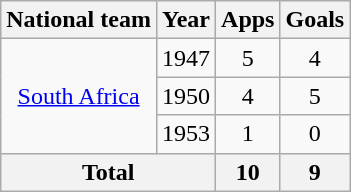<table class=wikitable style=text-align:center>
<tr>
<th>National team</th>
<th>Year</th>
<th>Apps</th>
<th>Goals</th>
</tr>
<tr>
<td rowspan="3"><a href='#'>South Africa</a></td>
<td>1947</td>
<td>5</td>
<td>4</td>
</tr>
<tr>
<td>1950</td>
<td>4</td>
<td>5</td>
</tr>
<tr>
<td>1953</td>
<td>1</td>
<td>0</td>
</tr>
<tr>
<th colspan="2">Total</th>
<th>10</th>
<th>9</th>
</tr>
</table>
